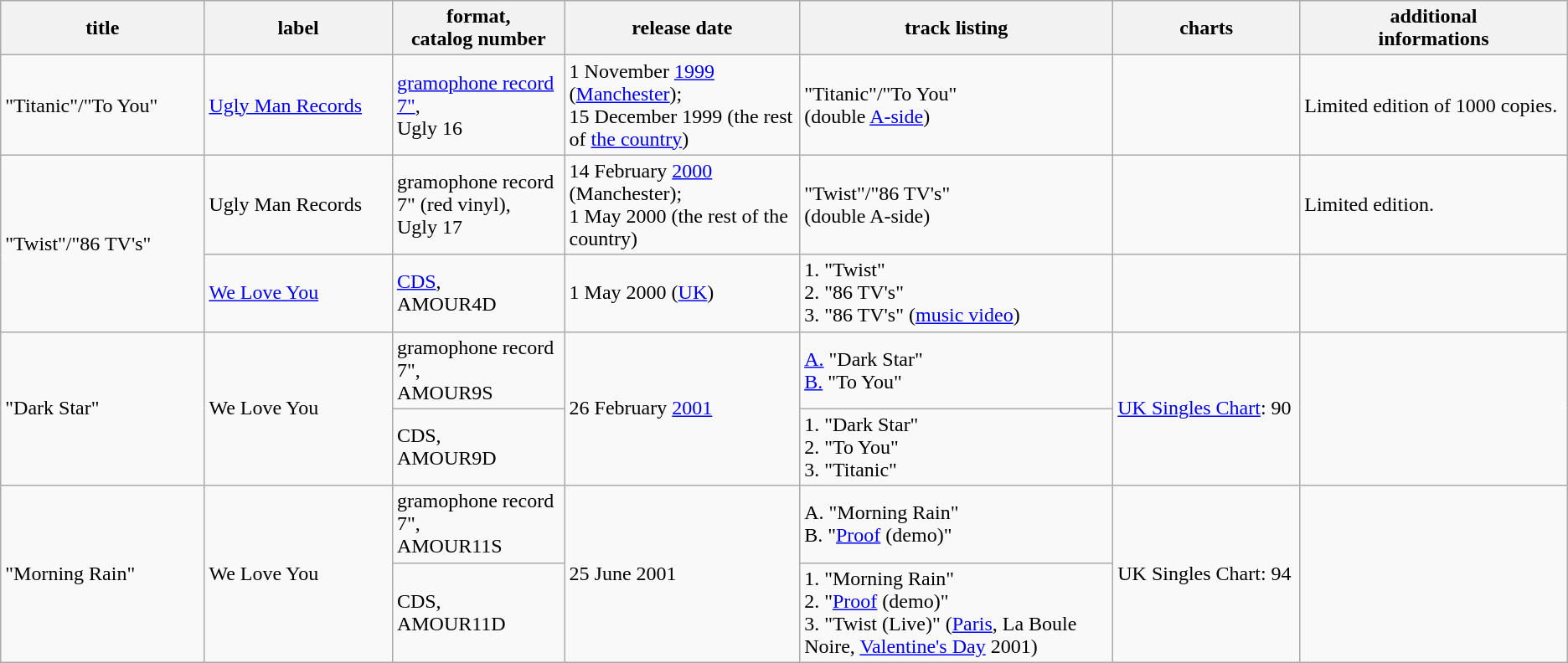<table class="wikitable">
<tr>
<th style="width: 13%">title</th>
<th style="width: 12%">label</th>
<th style="width: 11%">format,<br>catalog number</th>
<th style="width: 15%">release date</th>
<th style="width: 20%">track listing</th>
<th>charts</th>
<th>additional<br>informations</th>
</tr>
<tr>
<td>"Titanic"/"To You"</td>
<td><a href='#'>Ugly Man Records</a></td>
<td><a href='#'>gramophone record 7"</a>,<br>Ugly 16</td>
<td>1 November <a href='#'>1999</a> (<a href='#'>Manchester</a>);<br>15 December 1999 (the rest of <a href='#'>the country</a>)</td>
<td>"Titanic"/"To You"<br>(double <a href='#'>A-side</a>)</td>
<td></td>
<td>Limited edition of 1000 copies.</td>
</tr>
<tr>
<td rowspan="2">"Twist"/"86 TV's"</td>
<td>Ugly Man Records</td>
<td>gramophone record 7" (red vinyl),<br>Ugly 17</td>
<td>14 February <a href='#'>2000</a> (Manchester);<br>1 May 2000 (the rest of the country)</td>
<td>"Twist"/"86 TV's"<br>(double A-side)</td>
<td></td>
<td>Limited edition.</td>
</tr>
<tr>
<td><a href='#'>We Love You</a></td>
<td><a href='#'>CDS</a>,<br>AMOUR4D</td>
<td>1 May 2000 (<a href='#'>UK</a>)</td>
<td>1. "Twist"<br>2. "86 TV's"<br>3. "86 TV's" (<a href='#'>music video</a>)</td>
<td></td>
<td></td>
</tr>
<tr>
<td rowspan="2">"Dark Star"</td>
<td rowspan="2">We Love You</td>
<td>gramophone record 7",<br>AMOUR9S</td>
<td rowspan="2">26 February <a href='#'>2001</a></td>
<td><a href='#'>A.</a> "Dark Star"<br><a href='#'>B.</a> "To You"</td>
<td rowspan="2"><a href='#'>UK Singles Chart</a>: 90</td>
<td rowspan="2"></td>
</tr>
<tr>
<td>CDS,<br>AMOUR9D</td>
<td>1. "Dark Star"<br>2. "To You"<br>3. "Titanic"</td>
</tr>
<tr>
<td rowspan="2">"Morning Rain"</td>
<td rowspan="2">We Love You</td>
<td>gramophone record 7",<br>AMOUR11S</td>
<td rowspan="2">25 June 2001</td>
<td>A. "Morning Rain"<br>B. "<a href='#'>Proof</a> (demo)"</td>
<td rowspan="2">UK Singles Chart: 94</td>
<td rowspan="2"></td>
</tr>
<tr>
<td>CDS,<br>AMOUR11D</td>
<td>1. "Morning Rain"<br>2. "<a href='#'>Proof</a> (demo)"<br>3. "Twist (Live)" (<a href='#'>Paris</a>, La Boule Noire, <a href='#'>Valentine's Day</a> 2001)</td>
</tr>
</table>
